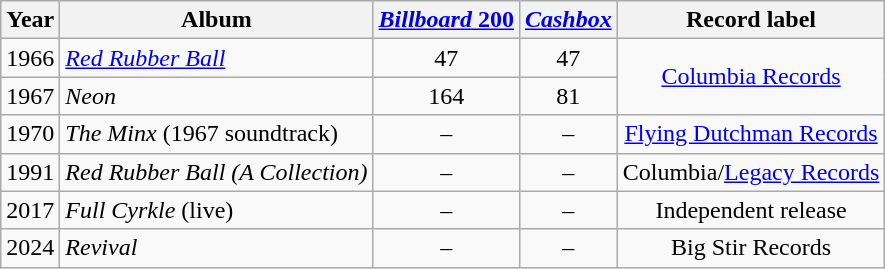<table class="wikitable" style="text-align:center;">
<tr>
<th>Year</th>
<th>Album</th>
<th><a href='#'><em>Billboard</em> 200</a></th>
<th><a href='#'><em>Cashbox</em></a></th>
<th>Record label</th>
</tr>
<tr>
<td>1966</td>
<td align="left"><em><a href='#'>Red Rubber Ball</a></em></td>
<td>47</td>
<td>47</td>
<td rowspan="2"><a href='#'>Columbia Records</a></td>
</tr>
<tr>
<td>1967</td>
<td align="left"><em>Neon</em></td>
<td>164</td>
<td>81</td>
</tr>
<tr>
<td>1970</td>
<td align="left"><em>The Minx</em> (1967 soundtrack)</td>
<td>–</td>
<td>–</td>
<td rowspan="1"><a href='#'>Flying Dutchman Records</a></td>
</tr>
<tr>
<td>1991</td>
<td align="left"><em>Red Rubber Ball (A Collection)</em></td>
<td>–</td>
<td>–</td>
<td rowspan="1">Columbia/<a href='#'>Legacy Records</a></td>
</tr>
<tr>
<td>2017</td>
<td align="left"><em>Full Cyrkle</em> (live)</td>
<td>–</td>
<td>–</td>
<td rowspan="1">Independent release</td>
</tr>
<tr>
<td>2024</td>
<td align="left"><em>Revival</em></td>
<td>–</td>
<td>–</td>
<td rowspan="1">Big Stir Records</td>
</tr>
</table>
